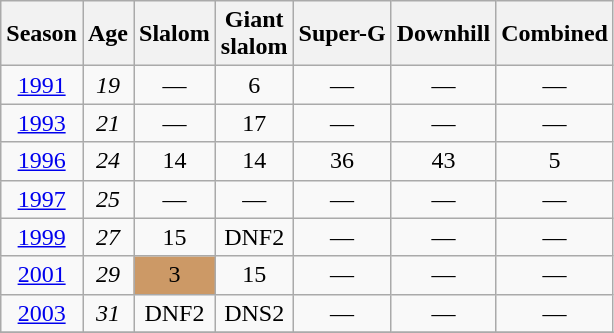<table class=wikitable style="text-align:center">
<tr>
<th>Season</th>
<th>Age</th>
<th>Slalom</th>
<th>Giant<br>slalom</th>
<th>Super-G</th>
<th>Downhill</th>
<th>Combined</th>
</tr>
<tr>
<td><a href='#'>1991</a></td>
<td><em>19</em></td>
<td>—</td>
<td>6</td>
<td>—</td>
<td>—</td>
<td>—</td>
</tr>
<tr>
<td><a href='#'>1993</a></td>
<td><em>21</em></td>
<td>—</td>
<td>17</td>
<td>—</td>
<td>—</td>
<td>—</td>
</tr>
<tr>
<td><a href='#'>1996</a></td>
<td><em>24</em></td>
<td>14</td>
<td>14</td>
<td>36</td>
<td>43</td>
<td>5</td>
</tr>
<tr>
<td><a href='#'>1997</a></td>
<td><em>25</em></td>
<td>—</td>
<td>—</td>
<td>—</td>
<td>—</td>
<td>—</td>
</tr>
<tr>
<td><a href='#'>1999</a></td>
<td><em>27</em></td>
<td>15</td>
<td>DNF2</td>
<td>—</td>
<td>—</td>
<td>—</td>
</tr>
<tr>
<td><a href='#'>2001</a></td>
<td><em>29</em></td>
<td style="background:#c96;">3</td>
<td>15</td>
<td>—</td>
<td>—</td>
<td>—</td>
</tr>
<tr>
<td><a href='#'>2003</a></td>
<td><em>31</em></td>
<td>DNF2</td>
<td>DNS2</td>
<td>—</td>
<td>—</td>
<td>—</td>
</tr>
<tr>
</tr>
</table>
